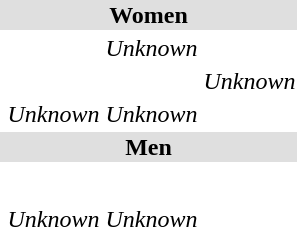<table>
<tr style="background:#dfdfdf;">
<td colspan="4" style="text-align:center;"><strong>Women</strong></td>
</tr>
<tr>
<th scope=row style="text-align:left"></th>
<td> <br></td>
<td><em>Unknown</em></td>
<td> <br></td>
</tr>
<tr>
<th scope=row style="text-align:left"></th>
<td></td>
<td></td>
<td><em>Unknown</em></td>
</tr>
<tr>
<th scope=row style="text-align:left"></th>
<td><em>Unknown</em></td>
<td><em>Unknown</em></td>
<td></td>
</tr>
<tr style="background:#dfdfdf;">
<td colspan="4" style="text-align:center;"><strong>Men</strong></td>
</tr>
<tr>
<th scope=row style="text-align:left"></th>
<td> <br></td>
<td> <br></td>
<td> <br></td>
</tr>
<tr>
<th scope=row style="text-align:left"></th>
<td></td>
<td></td>
<td></td>
</tr>
<tr>
<th scope=row style="text-align:left"></th>
<td><em>Unknown</em></td>
<td><em>Unknown</em></td>
<td></td>
</tr>
</table>
